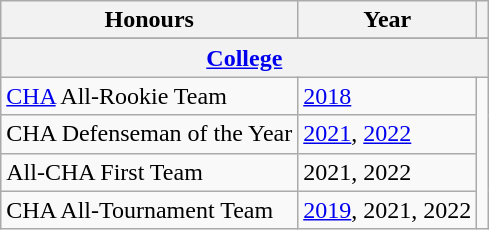<table class="wikitable">
<tr>
<th>Honours</th>
<th>Year</th>
<th></th>
</tr>
<tr>
</tr>
<tr>
<th colspan="3"><a href='#'>College</a></th>
</tr>
<tr>
<td><a href='#'>CHA</a> All-Rookie Team</td>
<td><a href='#'>2018</a></td>
<td rowspan="4"></td>
</tr>
<tr>
<td>CHA Defenseman of the Year</td>
<td><a href='#'>2021</a>, <a href='#'>2022</a></td>
</tr>
<tr>
<td>All-CHA First Team</td>
<td>2021, 2022</td>
</tr>
<tr>
<td>CHA All-Tournament Team</td>
<td><a href='#'>2019</a>, 2021, 2022</td>
</tr>
</table>
